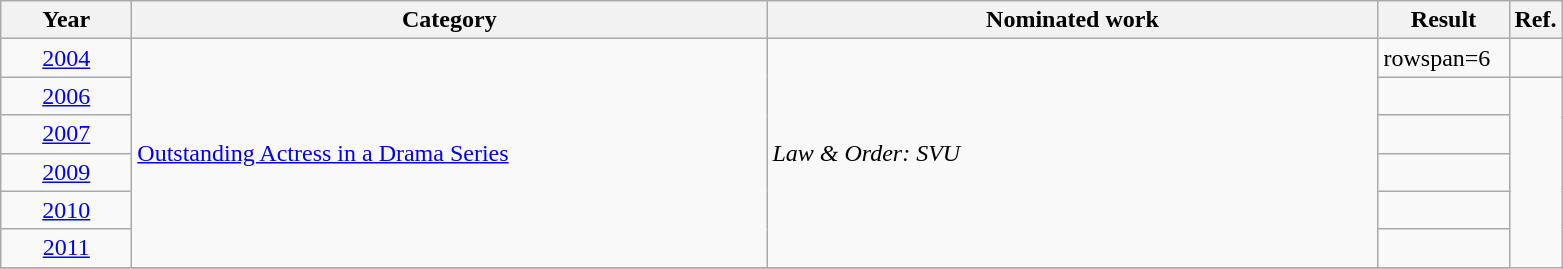<table class=wikitable>
<tr>
<th scope="col" style="width:5em;">Year</th>
<th scope="col" style="width:26em;">Category</th>
<th scope="col" style="width:25em;">Nominated work</th>
<th scope="col" style="width:5em;">Result</th>
<th>Ref.</th>
</tr>
<tr>
<td style="text-align:center;"><a href='#'>2004</a></td>
<td rowspan=6><a href='#'>Outstanding Actress in a Drama Series</a></td>
<td rowspan=6><em>Law & Order: SVU</em></td>
<td>rowspan=6 </td>
<td style="text-align:center;"></td>
</tr>
<tr>
<td style="text-align:center;"><a href='#'>2006</a></td>
<td style="text-align:center;"></td>
</tr>
<tr>
<td style="text-align:center;"><a href='#'>2007</a></td>
<td style="text-align:center;"></td>
</tr>
<tr>
<td style="text-align:center;"><a href='#'>2009</a></td>
<td style="text-align:center;"></td>
</tr>
<tr>
<td style="text-align:center;"><a href='#'>2010</a></td>
<td style="text-align:center;"></td>
</tr>
<tr>
<td style="text-align:center;"><a href='#'>2011</a></td>
<td style="text-align:center;"></td>
</tr>
<tr>
</tr>
</table>
